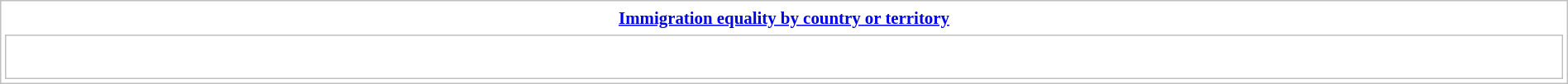<table class="collapsible collapsed" class="collapsible collapsed" style=" text-align: left; border: 1px solid silver; margin: 0.2em auto auto; width:100%; clear: both; padding: 1px;">
<tr>
<th style=" font-size:87%; padding:0.2em 0.3em; text-align: center; "><span><a href='#'>Immigration equality by country or territory</a></span></th>
</tr>
<tr>
<td style="border: solid 1px silver; padding: 8px; "><br><div></div></td>
</tr>
</table>
